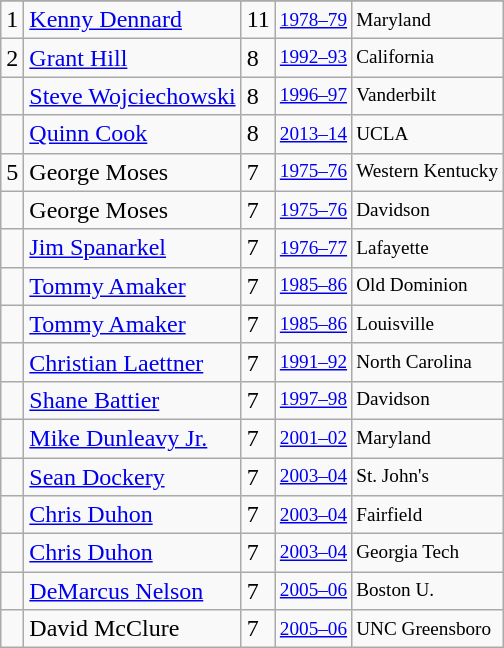<table class="wikitable">
<tr>
</tr>
<tr>
<td>1</td>
<td><a href='#'>Kenny Dennard</a></td>
<td>11</td>
<td style="font-size:80%;"><a href='#'>1978–79</a></td>
<td style="font-size:80%;">Maryland</td>
</tr>
<tr>
<td>2</td>
<td><a href='#'>Grant Hill</a></td>
<td>8</td>
<td style="font-size:80%;"><a href='#'>1992–93</a></td>
<td style="font-size:80%;">California</td>
</tr>
<tr>
<td></td>
<td><a href='#'>Steve Wojciechowski</a></td>
<td>8</td>
<td style="font-size:80%;"><a href='#'>1996–97</a></td>
<td style="font-size:80%;">Vanderbilt</td>
</tr>
<tr>
<td></td>
<td><a href='#'>Quinn Cook</a></td>
<td>8</td>
<td style="font-size:80%;"><a href='#'>2013–14</a></td>
<td style="font-size:80%;">UCLA</td>
</tr>
<tr>
<td>5</td>
<td>George Moses</td>
<td>7</td>
<td style="font-size:80%;"><a href='#'>1975–76</a></td>
<td style="font-size:80%;">Western Kentucky</td>
</tr>
<tr>
<td></td>
<td>George Moses</td>
<td>7</td>
<td style="font-size:80%;"><a href='#'>1975–76</a></td>
<td style="font-size:80%;">Davidson</td>
</tr>
<tr>
<td></td>
<td><a href='#'>Jim Spanarkel</a></td>
<td>7</td>
<td style="font-size:80%;"><a href='#'>1976–77</a></td>
<td style="font-size:80%;">Lafayette</td>
</tr>
<tr>
<td></td>
<td><a href='#'>Tommy Amaker</a></td>
<td>7</td>
<td style="font-size:80%;"><a href='#'>1985–86</a></td>
<td style="font-size:80%;">Old Dominion</td>
</tr>
<tr>
<td></td>
<td><a href='#'>Tommy Amaker</a></td>
<td>7</td>
<td style="font-size:80%;"><a href='#'>1985–86</a></td>
<td style="font-size:80%;">Louisville</td>
</tr>
<tr>
<td></td>
<td><a href='#'>Christian Laettner</a></td>
<td>7</td>
<td style="font-size:80%;"><a href='#'>1991–92</a></td>
<td style="font-size:80%;">North Carolina</td>
</tr>
<tr>
<td></td>
<td><a href='#'>Shane Battier</a></td>
<td>7</td>
<td style="font-size:80%;"><a href='#'>1997–98</a></td>
<td style="font-size:80%;">Davidson</td>
</tr>
<tr>
<td></td>
<td><a href='#'>Mike Dunleavy Jr.</a></td>
<td>7</td>
<td style="font-size:80%;"><a href='#'>2001–02</a></td>
<td style="font-size:80%;">Maryland</td>
</tr>
<tr>
<td></td>
<td><a href='#'>Sean Dockery</a></td>
<td>7</td>
<td style="font-size:80%;"><a href='#'>2003–04</a></td>
<td style="font-size:80%;">St. John's</td>
</tr>
<tr>
<td></td>
<td><a href='#'>Chris Duhon</a></td>
<td>7</td>
<td style="font-size:80%;"><a href='#'>2003–04</a></td>
<td style="font-size:80%;">Fairfield</td>
</tr>
<tr>
<td></td>
<td><a href='#'>Chris Duhon</a></td>
<td>7</td>
<td style="font-size:80%;"><a href='#'>2003–04</a></td>
<td style="font-size:80%;">Georgia Tech</td>
</tr>
<tr>
<td></td>
<td><a href='#'>DeMarcus Nelson</a></td>
<td>7</td>
<td style="font-size:80%;"><a href='#'>2005–06</a></td>
<td style="font-size:80%;">Boston U.</td>
</tr>
<tr>
<td></td>
<td>David McClure</td>
<td>7</td>
<td style="font-size:80%;"><a href='#'>2005–06</a></td>
<td style="font-size:80%;">UNC Greensboro</td>
</tr>
</table>
